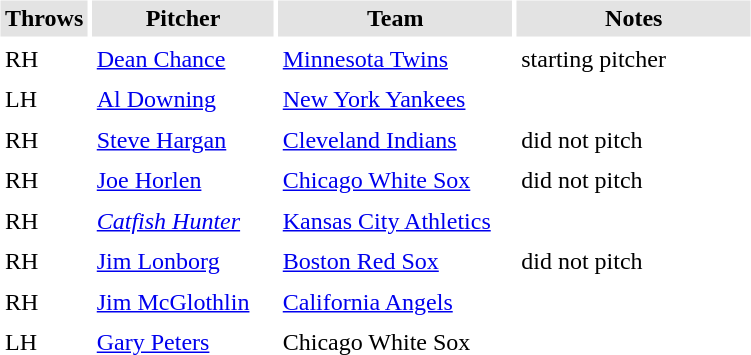<table border="0" cellspacing="3" cellpadding="3">
<tr style="background: #e3e3e3;">
<th width="50">Throws</th>
<th width="115">Pitcher</th>
<th width="150">Team</th>
<th width="150">Notes</th>
</tr>
<tr>
<td>RH</td>
<td><a href='#'>Dean Chance</a></td>
<td><a href='#'>Minnesota Twins</a></td>
<td>starting pitcher</td>
</tr>
<tr>
<td>LH</td>
<td><a href='#'>Al Downing</a></td>
<td><a href='#'>New York Yankees</a></td>
<td></td>
</tr>
<tr>
<td>RH</td>
<td><a href='#'>Steve Hargan</a></td>
<td><a href='#'>Cleveland Indians</a></td>
<td>did not pitch</td>
</tr>
<tr>
<td>RH</td>
<td><a href='#'>Joe Horlen</a></td>
<td><a href='#'>Chicago White Sox</a></td>
<td>did not pitch</td>
</tr>
<tr>
<td>RH</td>
<td><em><a href='#'>Catfish Hunter</a></em></td>
<td><a href='#'>Kansas City Athletics</a></td>
<td></td>
</tr>
<tr>
<td>RH</td>
<td><a href='#'>Jim Lonborg</a></td>
<td><a href='#'>Boston Red Sox</a></td>
<td>did not pitch</td>
</tr>
<tr>
<td>RH</td>
<td><a href='#'>Jim McGlothlin</a></td>
<td><a href='#'>California Angels</a></td>
<td></td>
</tr>
<tr>
<td>LH</td>
<td><a href='#'>Gary Peters</a></td>
<td>Chicago White Sox</td>
<td></td>
</tr>
</table>
